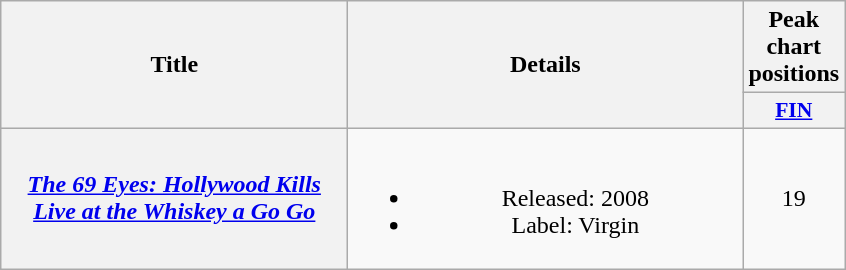<table class="wikitable plainrowheaders" style="text-align:center;">
<tr>
<th scope="col" rowspan="2" style="width:14em;">Title</th>
<th scope="col" rowspan="2" style="width:16em;">Details</th>
<th scope="col" colspan="1">Peak chart positions</th>
</tr>
<tr>
<th scope="col" style="width:2.5em;font-size:90%;"><a href='#'>FIN</a><br></th>
</tr>
<tr>
<th scope="row"><em><a href='#'>The 69 Eyes: Hollywood Kills<br>Live at the Whiskey a Go Go</a></em></th>
<td><br><ul><li>Released: 2008</li><li>Label: Virgin</li></ul></td>
<td>19</td>
</tr>
</table>
